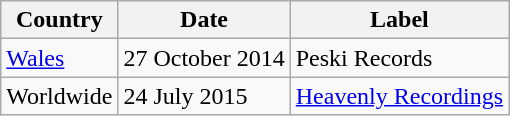<table class="wikitable">
<tr>
<th>Country</th>
<th>Date</th>
<th>Label</th>
</tr>
<tr>
<td><a href='#'>Wales</a></td>
<td>27 October 2014</td>
<td>Peski Records</td>
</tr>
<tr>
<td>Worldwide</td>
<td>24 July 2015</td>
<td><a href='#'>Heavenly Recordings</a></td>
</tr>
</table>
